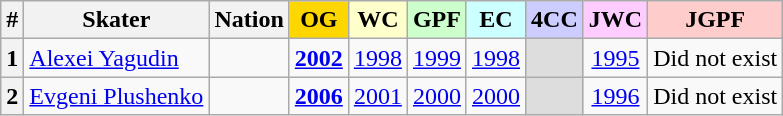<table class="wikitable sortable" style="text-align: center;">
<tr>
<th>#</th>
<th>Skater</th>
<th>Nation</th>
<th style="background-color: gold;">OG</th>
<th style="background-color: #ffc;">WC</th>
<th style="background-color: #cfc;">GPF</th>
<th style="background-color: #cff;">EC</th>
<th style="background-color: #ccf;">4CC</th>
<th style="background-color: #fcf;">JWC</th>
<th style="background-color: #fcc;">JGPF</th>
</tr>
<tr>
<th>1</th>
<td style="text-align: left;"><a href='#'>Alexei Yagudin</a></td>
<td></td>
<td><strong><a href='#'>2002</a></strong></td>
<td><a href='#'>1998</a></td>
<td><a href='#'>1999</a></td>
<td><a href='#'>1998</a></td>
<td style="background-color: #ddd;"></td>
<td><a href='#'>1995</a></td>
<td>Did not exist</td>
</tr>
<tr>
<th>2</th>
<td style="text-align: left;"><a href='#'>Evgeni Plushenko</a></td>
<td></td>
<td><strong><a href='#'>2006</a></strong></td>
<td><a href='#'>2001</a></td>
<td><a href='#'>2000</a></td>
<td><a href='#'>2000</a></td>
<td style="background-color: #ddd;"></td>
<td><a href='#'>1996</a></td>
<td>Did not exist</td>
</tr>
</table>
